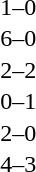<table cellspacing=1 width=70%>
<tr>
<th width=25%></th>
<th width=30%></th>
<th width=15%></th>
<th width=30%></th>
</tr>
<tr>
<td></td>
<td align=right></td>
<td align=center>1–0</td>
<td></td>
</tr>
<tr>
<td></td>
<td align=right></td>
<td align=center>6–0</td>
<td></td>
</tr>
<tr>
<td></td>
<td align=right></td>
<td align=center>2–2</td>
<td></td>
</tr>
<tr>
<td></td>
<td align=right></td>
<td align=center>0–1</td>
<td></td>
</tr>
<tr>
<td></td>
<td align=right></td>
<td align=center>2–0</td>
<td></td>
</tr>
<tr>
<td></td>
<td align=right></td>
<td align=center>4–3</td>
<td></td>
</tr>
</table>
